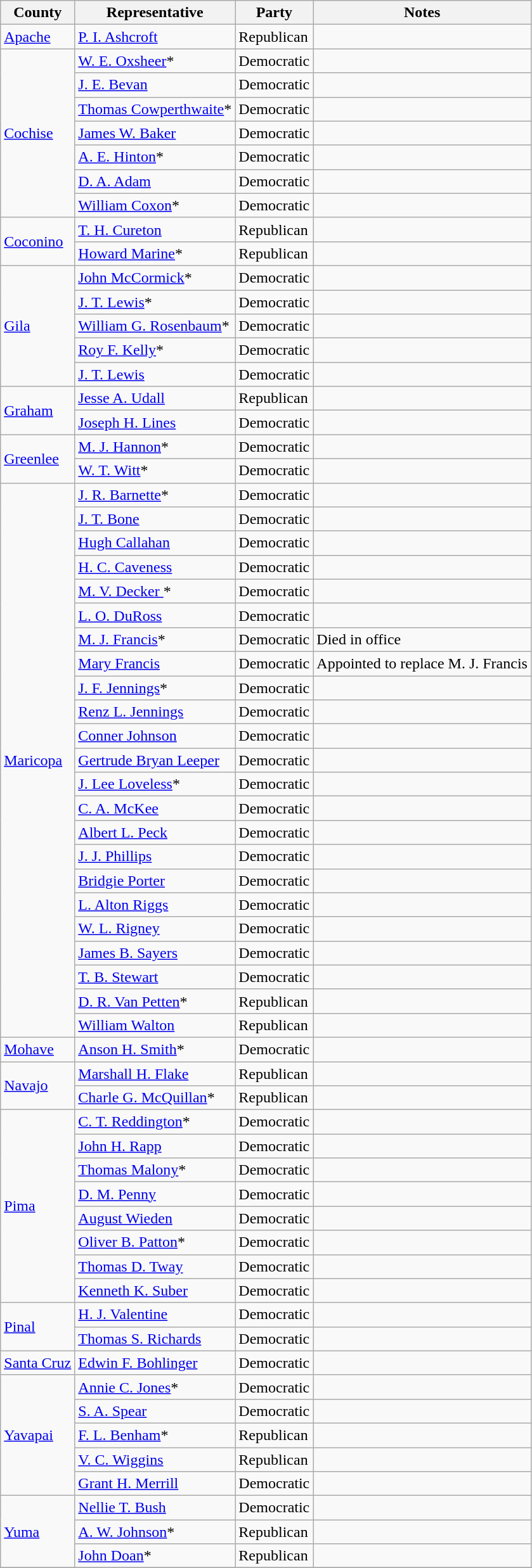<table class=wikitable>
<tr>
<th>County</th>
<th>Representative</th>
<th>Party</th>
<th>Notes</th>
</tr>
<tr>
<td><a href='#'>Apache</a></td>
<td><a href='#'>P. I. Ashcroft</a></td>
<td>Republican</td>
<td></td>
</tr>
<tr>
<td rowspan="7"><a href='#'>Cochise</a></td>
<td><a href='#'>W. E. Oxsheer</a>*</td>
<td>Democratic</td>
<td></td>
</tr>
<tr>
<td><a href='#'>J. E. Bevan</a></td>
<td>Democratic</td>
<td></td>
</tr>
<tr>
<td><a href='#'>Thomas Cowperthwaite</a>*</td>
<td>Democratic</td>
<td></td>
</tr>
<tr>
<td><a href='#'>James W. Baker</a></td>
<td>Democratic</td>
<td></td>
</tr>
<tr>
<td><a href='#'>A. E. Hinton</a>*</td>
<td>Democratic</td>
<td></td>
</tr>
<tr>
<td><a href='#'>D. A. Adam</a></td>
<td>Democratic</td>
<td></td>
</tr>
<tr>
<td><a href='#'>William Coxon</a>*</td>
<td>Democratic</td>
<td></td>
</tr>
<tr>
<td rowspan="2"><a href='#'>Coconino</a></td>
<td><a href='#'>T. H. Cureton</a></td>
<td>Republican</td>
<td></td>
</tr>
<tr>
<td><a href='#'>Howard Marine</a>*</td>
<td>Republican</td>
<td></td>
</tr>
<tr>
<td rowspan="5"><a href='#'>Gila</a></td>
<td><a href='#'>John McCormick</a>*</td>
<td>Democratic</td>
<td></td>
</tr>
<tr>
<td><a href='#'>J. T. Lewis</a>*</td>
<td>Democratic</td>
<td></td>
</tr>
<tr>
<td><a href='#'>William G. Rosenbaum</a>*</td>
<td>Democratic</td>
<td></td>
</tr>
<tr>
<td><a href='#'>Roy F. Kelly</a>*</td>
<td>Democratic</td>
<td></td>
</tr>
<tr>
<td><a href='#'>J. T. Lewis</a></td>
<td>Democratic</td>
<td></td>
</tr>
<tr>
<td rowspan="2"><a href='#'>Graham</a></td>
<td><a href='#'>Jesse A. Udall</a></td>
<td>Republican</td>
<td></td>
</tr>
<tr>
<td><a href='#'>Joseph H. Lines</a></td>
<td>Democratic</td>
<td></td>
</tr>
<tr>
<td rowspan="2"><a href='#'>Greenlee</a></td>
<td><a href='#'>M. J. Hannon</a>*</td>
<td>Democratic</td>
<td></td>
</tr>
<tr>
<td><a href='#'>W. T. Witt</a>*</td>
<td>Democratic</td>
<td></td>
</tr>
<tr>
<td rowspan="23"><a href='#'>Maricopa</a></td>
<td><a href='#'>J. R. Barnette</a>*</td>
<td>Democratic</td>
<td></td>
</tr>
<tr>
<td><a href='#'>J. T. Bone</a></td>
<td>Democratic</td>
<td></td>
</tr>
<tr>
<td><a href='#'>Hugh Callahan</a></td>
<td>Democratic</td>
<td></td>
</tr>
<tr>
<td><a href='#'>H. C. Caveness</a></td>
<td>Democratic</td>
<td></td>
</tr>
<tr>
<td><a href='#'>M. V. Decker </a>*</td>
<td>Democratic</td>
<td></td>
</tr>
<tr>
<td><a href='#'>L. O. DuRoss</a></td>
<td>Democratic</td>
<td></td>
</tr>
<tr>
<td><a href='#'>M. J. Francis</a>*</td>
<td>Democratic</td>
<td>Died in office</td>
</tr>
<tr>
<td><a href='#'>Mary Francis</a></td>
<td>Democratic</td>
<td>Appointed to replace M. J. Francis</td>
</tr>
<tr>
<td><a href='#'>J. F. Jennings</a>*</td>
<td>Democratic</td>
<td></td>
</tr>
<tr>
<td><a href='#'>Renz L. Jennings</a></td>
<td>Democratic</td>
<td></td>
</tr>
<tr>
<td><a href='#'>Conner Johnson</a></td>
<td>Democratic</td>
<td></td>
</tr>
<tr>
<td><a href='#'>Gertrude Bryan Leeper</a></td>
<td>Democratic</td>
<td></td>
</tr>
<tr>
<td><a href='#'>J. Lee Loveless</a>*</td>
<td>Democratic</td>
<td></td>
</tr>
<tr>
<td><a href='#'>C. A. McKee</a></td>
<td>Democratic</td>
<td></td>
</tr>
<tr>
<td><a href='#'>Albert L. Peck</a></td>
<td>Democratic</td>
<td></td>
</tr>
<tr>
<td><a href='#'>J. J. Phillips</a></td>
<td>Democratic</td>
<td></td>
</tr>
<tr>
<td><a href='#'>Bridgie Porter</a></td>
<td>Democratic</td>
<td></td>
</tr>
<tr>
<td><a href='#'>L. Alton Riggs</a></td>
<td>Democratic</td>
<td></td>
</tr>
<tr>
<td><a href='#'>W. L. Rigney</a></td>
<td>Democratic</td>
<td></td>
</tr>
<tr>
<td><a href='#'>James B. Sayers</a></td>
<td>Democratic</td>
<td></td>
</tr>
<tr>
<td><a href='#'>T. B. Stewart</a></td>
<td>Democratic</td>
<td></td>
</tr>
<tr>
<td><a href='#'>D. R. Van Petten</a>*</td>
<td>Republican</td>
<td></td>
</tr>
<tr>
<td><a href='#'>William Walton</a></td>
<td>Republican</td>
<td></td>
</tr>
<tr>
<td><a href='#'>Mohave</a></td>
<td><a href='#'>Anson H. Smith</a>*</td>
<td>Democratic</td>
<td></td>
</tr>
<tr>
<td rowspan="2"><a href='#'>Navajo</a></td>
<td><a href='#'>Marshall H. Flake</a></td>
<td>Republican</td>
<td></td>
</tr>
<tr>
<td><a href='#'>Charle G. McQuillan</a>*</td>
<td>Republican</td>
<td></td>
</tr>
<tr>
<td rowspan="8"><a href='#'>Pima</a></td>
<td><a href='#'>C. T. Reddington</a>*</td>
<td>Democratic</td>
<td></td>
</tr>
<tr>
<td><a href='#'>John H. Rapp</a></td>
<td>Democratic</td>
<td></td>
</tr>
<tr>
<td><a href='#'>Thomas Malony</a>*</td>
<td>Democratic</td>
<td></td>
</tr>
<tr>
<td><a href='#'>D. M. Penny</a></td>
<td>Democratic</td>
<td></td>
</tr>
<tr>
<td><a href='#'>August Wieden</a></td>
<td>Democratic</td>
<td></td>
</tr>
<tr>
<td><a href='#'>Oliver B. Patton</a>*</td>
<td>Democratic</td>
<td></td>
</tr>
<tr>
<td><a href='#'>Thomas D. Tway</a></td>
<td>Democratic</td>
<td></td>
</tr>
<tr>
<td><a href='#'>Kenneth K. Suber</a></td>
<td>Democratic</td>
<td></td>
</tr>
<tr>
<td rowspan="2"><a href='#'>Pinal</a></td>
<td><a href='#'>H. J. Valentine</a></td>
<td>Democratic</td>
<td></td>
</tr>
<tr>
<td><a href='#'>Thomas S. Richards</a></td>
<td>Democratic</td>
<td></td>
</tr>
<tr>
<td><a href='#'>Santa Cruz</a></td>
<td><a href='#'>Edwin F. Bohlinger</a></td>
<td>Democratic</td>
<td></td>
</tr>
<tr>
<td rowspan="5"><a href='#'>Yavapai</a></td>
<td><a href='#'>Annie C. Jones</a>*</td>
<td>Democratic</td>
<td></td>
</tr>
<tr>
<td><a href='#'>S. A. Spear</a></td>
<td>Democratic</td>
<td></td>
</tr>
<tr>
<td><a href='#'>F. L. Benham</a>*</td>
<td>Republican</td>
<td></td>
</tr>
<tr>
<td><a href='#'>V. C. Wiggins</a></td>
<td>Republican</td>
<td></td>
</tr>
<tr>
<td><a href='#'>Grant H. Merrill</a></td>
<td>Democratic</td>
<td></td>
</tr>
<tr>
<td rowspan="3"><a href='#'>Yuma</a></td>
<td><a href='#'>Nellie T. Bush</a></td>
<td>Democratic</td>
<td></td>
</tr>
<tr>
<td><a href='#'>A. W. Johnson</a>*</td>
<td>Republican</td>
<td></td>
</tr>
<tr>
<td><a href='#'>John Doan</a>*</td>
<td>Republican</td>
<td></td>
</tr>
<tr>
</tr>
</table>
